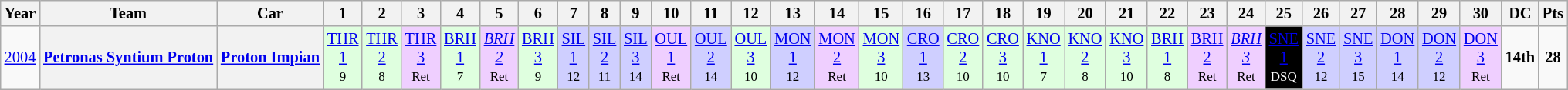<table class="wikitable" style="text-align:center; font-size:85%">
<tr>
<th>Year</th>
<th>Team</th>
<th>Car</th>
<th>1</th>
<th>2</th>
<th>3</th>
<th>4</th>
<th>5</th>
<th>6</th>
<th>7</th>
<th>8</th>
<th>9</th>
<th>10</th>
<th>11</th>
<th>12</th>
<th>13</th>
<th>14</th>
<th>15</th>
<th>16</th>
<th>17</th>
<th>18</th>
<th>19</th>
<th>20</th>
<th>21</th>
<th>22</th>
<th>23</th>
<th>24</th>
<th>25</th>
<th>26</th>
<th>27</th>
<th>28</th>
<th>29</th>
<th>30</th>
<th>DC</th>
<th>Pts</th>
</tr>
<tr>
<td><a href='#'>2004</a></td>
<th nowrap><a href='#'>Petronas Syntium Proton</a></th>
<th nowrap><a href='#'>Proton Impian</a></th>
<td style="background:#DFFFDF;"><a href='#'>THR<br>1</a><br><small>9</small></td>
<td style="background:#DFFFDF;"><a href='#'>THR<br>2</a><br><small>8</small></td>
<td style="background:#EFCFFF;"><a href='#'>THR<br>3</a><br><small>Ret</small></td>
<td style="background:#DFFFDF;"><a href='#'>BRH<br>1</a><br><small>7</small></td>
<td style="background:#EFCFFF;"><em><a href='#'>BRH<br>2</a></em><br><small>Ret</small></td>
<td style="background:#DFFFDF;"><a href='#'>BRH<br>3</a><br><small>9</small></td>
<td style="background:#CFCFFF;"><a href='#'>SIL<br>1</a><br><small>12</small></td>
<td style="background:#CFCFFF;"><a href='#'>SIL<br>2</a><br><small>11</small></td>
<td style="background:#CFCFFF;"><a href='#'>SIL<br>3</a><br><small>14</small></td>
<td style="background:#EFCFFF;"><a href='#'>OUL<br>1</a><br><small>Ret</small></td>
<td style="background:#CFCFFF;"><a href='#'>OUL<br>2</a><br><small>14</small></td>
<td style="background:#DFFFDF;"><a href='#'>OUL<br>3</a><br><small>10</small></td>
<td style="background:#CFCFFF;"><a href='#'>MON<br>1</a><br><small>12</small></td>
<td style="background:#EFCFFF;"><a href='#'>MON<br>2</a><br><small>Ret</small></td>
<td style="background:#DFFFDF;"><a href='#'>MON<br>3</a><br><small>10</small></td>
<td style="background:#CFCFFF;"><a href='#'>CRO<br>1</a><br><small>13</small></td>
<td style="background:#DFFFDF;"><a href='#'>CRO<br>2</a><br><small>10</small></td>
<td style="background:#DFFFDF;"><a href='#'>CRO<br>3</a><br><small>10</small></td>
<td style="background:#DFFFDF;"><a href='#'>KNO<br>1</a><br><small>7</small></td>
<td style="background:#DFFFDF;"><a href='#'>KNO<br>2</a><br><small>8</small></td>
<td style="background:#DFFFDF;"><a href='#'>KNO<br>3</a><br><small>10</small></td>
<td style="background:#DFFFDF;"><a href='#'>BRH<br>1</a><br><small>8</small></td>
<td style="background:#EFCFFF;"><a href='#'>BRH<br>2</a><br><small>Ret</small></td>
<td style="background:#EFCFFF;"><em><a href='#'>BRH<br>3</a></em><br><small>Ret</small></td>
<td style="background:#000000; color:white"><a href='#'><span>SNE<br>1</span></a><br><small>DSQ</small></td>
<td style="background:#CFCFFF;"><a href='#'>SNE<br>2</a><br><small>12</small></td>
<td style="background:#CFCFFF;"><a href='#'>SNE<br>3</a><br><small>15</small></td>
<td style="background:#CFCFFF;"><a href='#'>DON<br>1</a><br><small>14</small></td>
<td style="background:#CFCFFF;"><a href='#'>DON<br>2</a><br><small>12</small></td>
<td style="background:#EFCFFF;"><a href='#'>DON<br>3</a><br><small>Ret</small></td>
<td><strong>14th</strong></td>
<td><strong>28</strong></td>
</tr>
</table>
